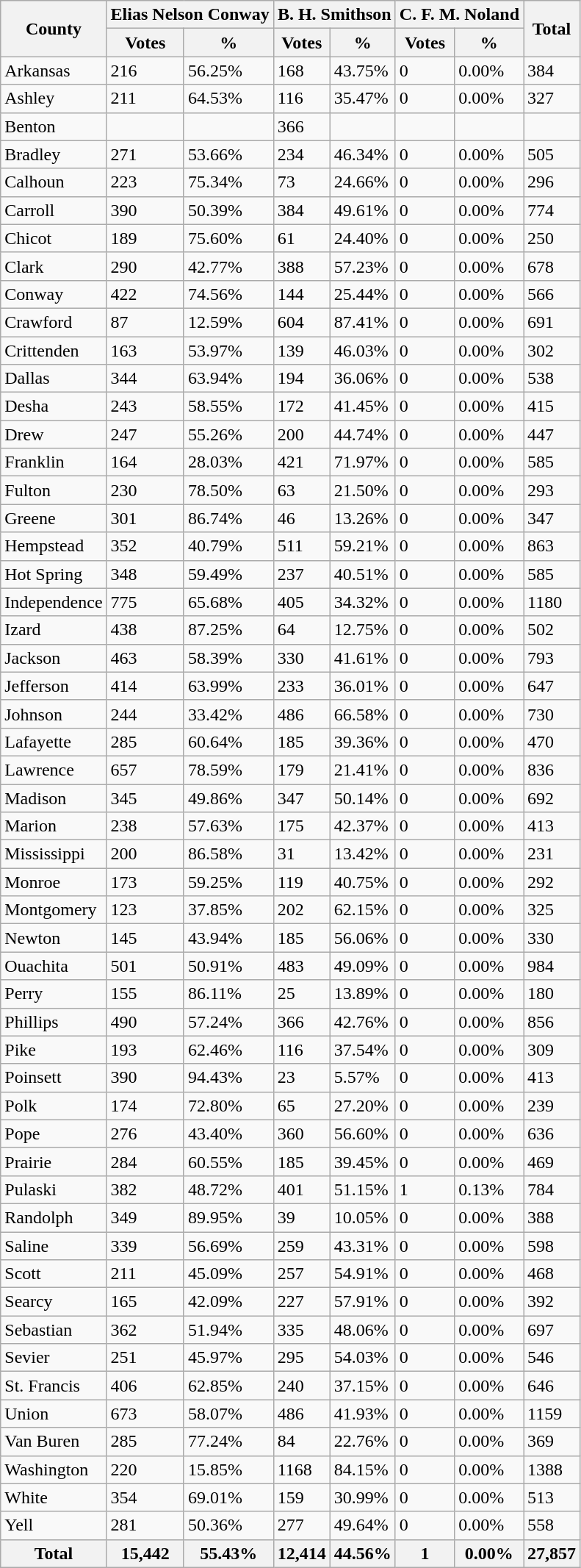<table class="wikitable sortable mw-collapsible mw-collapsed">
<tr>
<th rowspan="2">County</th>
<th colspan="2">Elias Nelson Conway</th>
<th colspan="2">B. H. Smithson</th>
<th colspan="2">C. F. M. Noland</th>
<th rowspan="2">Total</th>
</tr>
<tr>
<th>Votes</th>
<th>%</th>
<th>Votes</th>
<th>%</th>
<th>Votes</th>
<th>%</th>
</tr>
<tr>
<td>Arkansas</td>
<td>216</td>
<td>56.25%</td>
<td>168</td>
<td>43.75%</td>
<td>0</td>
<td>0.00%</td>
<td>384</td>
</tr>
<tr>
<td>Ashley</td>
<td>211</td>
<td>64.53%</td>
<td>116</td>
<td>35.47%</td>
<td>0</td>
<td>0.00%</td>
<td>327</td>
</tr>
<tr>
<td>Benton</td>
<td></td>
<td></td>
<td>366</td>
<td></td>
<td></td>
<td></td>
<td></td>
</tr>
<tr>
<td>Bradley</td>
<td>271</td>
<td>53.66%</td>
<td>234</td>
<td>46.34%</td>
<td>0</td>
<td>0.00%</td>
<td>505</td>
</tr>
<tr>
<td>Calhoun</td>
<td>223</td>
<td>75.34%</td>
<td>73</td>
<td>24.66%</td>
<td>0</td>
<td>0.00%</td>
<td>296</td>
</tr>
<tr>
<td>Carroll</td>
<td>390</td>
<td>50.39%</td>
<td>384</td>
<td>49.61%</td>
<td>0</td>
<td>0.00%</td>
<td>774</td>
</tr>
<tr>
<td>Chicot</td>
<td>189</td>
<td>75.60%</td>
<td>61</td>
<td>24.40%</td>
<td>0</td>
<td>0.00%</td>
<td>250</td>
</tr>
<tr>
<td>Clark</td>
<td>290</td>
<td>42.77%</td>
<td>388</td>
<td>57.23%</td>
<td>0</td>
<td>0.00%</td>
<td>678</td>
</tr>
<tr>
<td>Conway</td>
<td>422</td>
<td>74.56%</td>
<td>144</td>
<td>25.44%</td>
<td>0</td>
<td>0.00%</td>
<td>566</td>
</tr>
<tr>
<td>Crawford</td>
<td>87</td>
<td>12.59%</td>
<td>604</td>
<td>87.41%</td>
<td>0</td>
<td>0.00%</td>
<td>691</td>
</tr>
<tr>
<td>Crittenden</td>
<td>163</td>
<td>53.97%</td>
<td>139</td>
<td>46.03%</td>
<td>0</td>
<td>0.00%</td>
<td>302</td>
</tr>
<tr>
<td>Dallas</td>
<td>344</td>
<td>63.94%</td>
<td>194</td>
<td>36.06%</td>
<td>0</td>
<td>0.00%</td>
<td>538</td>
</tr>
<tr>
<td>Desha</td>
<td>243</td>
<td>58.55%</td>
<td>172</td>
<td>41.45%</td>
<td>0</td>
<td>0.00%</td>
<td>415</td>
</tr>
<tr>
<td>Drew</td>
<td>247</td>
<td>55.26%</td>
<td>200</td>
<td>44.74%</td>
<td>0</td>
<td>0.00%</td>
<td>447</td>
</tr>
<tr>
<td>Franklin</td>
<td>164</td>
<td>28.03%</td>
<td>421</td>
<td>71.97%</td>
<td>0</td>
<td>0.00%</td>
<td>585</td>
</tr>
<tr>
<td>Fulton</td>
<td>230</td>
<td>78.50%</td>
<td>63</td>
<td>21.50%</td>
<td>0</td>
<td>0.00%</td>
<td>293</td>
</tr>
<tr>
<td>Greene</td>
<td>301</td>
<td>86.74%</td>
<td>46</td>
<td>13.26%</td>
<td>0</td>
<td>0.00%</td>
<td>347</td>
</tr>
<tr>
<td>Hempstead</td>
<td>352</td>
<td>40.79%</td>
<td>511</td>
<td>59.21%</td>
<td>0</td>
<td>0.00%</td>
<td>863</td>
</tr>
<tr>
<td>Hot Spring</td>
<td>348</td>
<td>59.49%</td>
<td>237</td>
<td>40.51%</td>
<td>0</td>
<td>0.00%</td>
<td>585</td>
</tr>
<tr>
<td>Independence</td>
<td>775</td>
<td>65.68%</td>
<td>405</td>
<td>34.32%</td>
<td>0</td>
<td>0.00%</td>
<td>1180</td>
</tr>
<tr>
<td>Izard</td>
<td>438</td>
<td>87.25%</td>
<td>64</td>
<td>12.75%</td>
<td>0</td>
<td>0.00%</td>
<td>502</td>
</tr>
<tr>
<td>Jackson</td>
<td>463</td>
<td>58.39%</td>
<td>330</td>
<td>41.61%</td>
<td>0</td>
<td>0.00%</td>
<td>793</td>
</tr>
<tr>
<td>Jefferson</td>
<td>414</td>
<td>63.99%</td>
<td>233</td>
<td>36.01%</td>
<td>0</td>
<td>0.00%</td>
<td>647</td>
</tr>
<tr>
<td>Johnson</td>
<td>244</td>
<td>33.42%</td>
<td>486</td>
<td>66.58%</td>
<td>0</td>
<td>0.00%</td>
<td>730</td>
</tr>
<tr>
<td>Lafayette</td>
<td>285</td>
<td>60.64%</td>
<td>185</td>
<td>39.36%</td>
<td>0</td>
<td>0.00%</td>
<td>470</td>
</tr>
<tr>
<td>Lawrence</td>
<td>657</td>
<td>78.59%</td>
<td>179</td>
<td>21.41%</td>
<td>0</td>
<td>0.00%</td>
<td>836</td>
</tr>
<tr>
<td>Madison</td>
<td>345</td>
<td>49.86%</td>
<td>347</td>
<td>50.14%</td>
<td>0</td>
<td>0.00%</td>
<td>692</td>
</tr>
<tr>
<td>Marion</td>
<td>238</td>
<td>57.63%</td>
<td>175</td>
<td>42.37%</td>
<td>0</td>
<td>0.00%</td>
<td>413</td>
</tr>
<tr>
<td>Mississippi</td>
<td>200</td>
<td>86.58%</td>
<td>31</td>
<td>13.42%</td>
<td>0</td>
<td>0.00%</td>
<td>231</td>
</tr>
<tr>
<td>Monroe</td>
<td>173</td>
<td>59.25%</td>
<td>119</td>
<td>40.75%</td>
<td>0</td>
<td>0.00%</td>
<td>292</td>
</tr>
<tr>
<td>Montgomery</td>
<td>123</td>
<td>37.85%</td>
<td>202</td>
<td>62.15%</td>
<td>0</td>
<td>0.00%</td>
<td>325</td>
</tr>
<tr>
<td>Newton</td>
<td>145</td>
<td>43.94%</td>
<td>185</td>
<td>56.06%</td>
<td>0</td>
<td>0.00%</td>
<td>330</td>
</tr>
<tr>
<td>Ouachita</td>
<td>501</td>
<td>50.91%</td>
<td>483</td>
<td>49.09%</td>
<td>0</td>
<td>0.00%</td>
<td>984</td>
</tr>
<tr>
<td>Perry</td>
<td>155</td>
<td>86.11%</td>
<td>25</td>
<td>13.89%</td>
<td>0</td>
<td>0.00%</td>
<td>180</td>
</tr>
<tr>
<td>Phillips</td>
<td>490</td>
<td>57.24%</td>
<td>366</td>
<td>42.76%</td>
<td>0</td>
<td>0.00%</td>
<td>856</td>
</tr>
<tr>
<td>Pike</td>
<td>193</td>
<td>62.46%</td>
<td>116</td>
<td>37.54%</td>
<td>0</td>
<td>0.00%</td>
<td>309</td>
</tr>
<tr>
<td>Poinsett</td>
<td>390</td>
<td>94.43%</td>
<td>23</td>
<td>5.57%</td>
<td>0</td>
<td>0.00%</td>
<td>413</td>
</tr>
<tr>
<td>Polk</td>
<td>174</td>
<td>72.80%</td>
<td>65</td>
<td>27.20%</td>
<td>0</td>
<td>0.00%</td>
<td>239</td>
</tr>
<tr>
<td>Pope</td>
<td>276</td>
<td>43.40%</td>
<td>360</td>
<td>56.60%</td>
<td>0</td>
<td>0.00%</td>
<td>636</td>
</tr>
<tr>
<td>Prairie</td>
<td>284</td>
<td>60.55%</td>
<td>185</td>
<td>39.45%</td>
<td>0</td>
<td>0.00%</td>
<td>469</td>
</tr>
<tr>
<td>Pulaski</td>
<td>382</td>
<td>48.72%</td>
<td>401</td>
<td>51.15%</td>
<td>1</td>
<td>0.13%</td>
<td>784</td>
</tr>
<tr>
<td>Randolph</td>
<td>349</td>
<td>89.95%</td>
<td>39</td>
<td>10.05%</td>
<td>0</td>
<td>0.00%</td>
<td>388</td>
</tr>
<tr>
<td>Saline</td>
<td>339</td>
<td>56.69%</td>
<td>259</td>
<td>43.31%</td>
<td>0</td>
<td>0.00%</td>
<td>598</td>
</tr>
<tr>
<td>Scott</td>
<td>211</td>
<td>45.09%</td>
<td>257</td>
<td>54.91%</td>
<td>0</td>
<td>0.00%</td>
<td>468</td>
</tr>
<tr>
<td>Searcy</td>
<td>165</td>
<td>42.09%</td>
<td>227</td>
<td>57.91%</td>
<td>0</td>
<td>0.00%</td>
<td>392</td>
</tr>
<tr>
<td>Sebastian</td>
<td>362</td>
<td>51.94%</td>
<td>335</td>
<td>48.06%</td>
<td>0</td>
<td>0.00%</td>
<td>697</td>
</tr>
<tr>
<td>Sevier</td>
<td>251</td>
<td>45.97%</td>
<td>295</td>
<td>54.03%</td>
<td>0</td>
<td>0.00%</td>
<td>546</td>
</tr>
<tr>
<td>St. Francis</td>
<td>406</td>
<td>62.85%</td>
<td>240</td>
<td>37.15%</td>
<td>0</td>
<td>0.00%</td>
<td>646</td>
</tr>
<tr>
<td>Union</td>
<td>673</td>
<td>58.07%</td>
<td>486</td>
<td>41.93%</td>
<td>0</td>
<td>0.00%</td>
<td>1159</td>
</tr>
<tr>
<td>Van Buren</td>
<td>285</td>
<td>77.24%</td>
<td>84</td>
<td>22.76%</td>
<td>0</td>
<td>0.00%</td>
<td>369</td>
</tr>
<tr>
<td>Washington</td>
<td>220</td>
<td>15.85%</td>
<td>1168</td>
<td>84.15%</td>
<td>0</td>
<td>0.00%</td>
<td>1388</td>
</tr>
<tr>
<td>White</td>
<td>354</td>
<td>69.01%</td>
<td>159</td>
<td>30.99%</td>
<td>0</td>
<td>0.00%</td>
<td>513</td>
</tr>
<tr>
<td>Yell</td>
<td>281</td>
<td>50.36%</td>
<td>277</td>
<td>49.64%</td>
<td>0</td>
<td>0.00%</td>
<td>558</td>
</tr>
<tr>
<th>Total</th>
<th>15,442</th>
<th>55.43%</th>
<th>12,414</th>
<th>44.56%</th>
<th>1</th>
<th>0.00%</th>
<th>27,857</th>
</tr>
</table>
